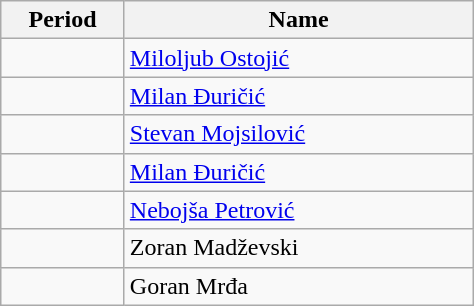<table class="wikitable">
<tr>
<th width="75">Period</th>
<th width="225">Name</th>
</tr>
<tr>
<td></td>
<td> <a href='#'>Miloljub Ostojić</a></td>
</tr>
<tr>
<td></td>
<td> <a href='#'>Milan Đuričić</a></td>
</tr>
<tr>
<td></td>
<td> <a href='#'>Stevan Mojsilović</a></td>
</tr>
<tr>
<td></td>
<td> <a href='#'>Milan Đuričić</a></td>
</tr>
<tr>
<td></td>
<td> <a href='#'>Nebojša Petrović</a></td>
</tr>
<tr>
<td></td>
<td> Zoran Madževski</td>
</tr>
<tr>
<td></td>
<td> Goran Mrđa</td>
</tr>
</table>
